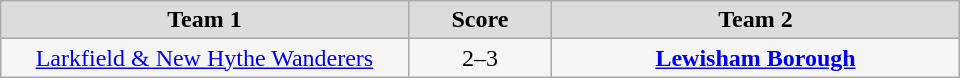<table class="wikitable" style="width: 640px; background:Whitesmoke; text-align:center">
<tr>
<td scope="col" style="width: 42.5%; background:Gainsboro;"><strong>Team 1</strong></td>
<td scope="col" style="width: 15.0%; background:Gainsboro;"><strong>Score</strong></td>
<td scope="col" style="width: 42.5%; background:Gainsboro;"><strong>Team 2</strong></td>
</tr>
<tr>
<td><a href='#'>Larkfield & New Hythe Wanderers</a></td>
<td>2–3</td>
<td><a href='#'><strong>Lewisham Borough</strong></a></td>
</tr>
</table>
